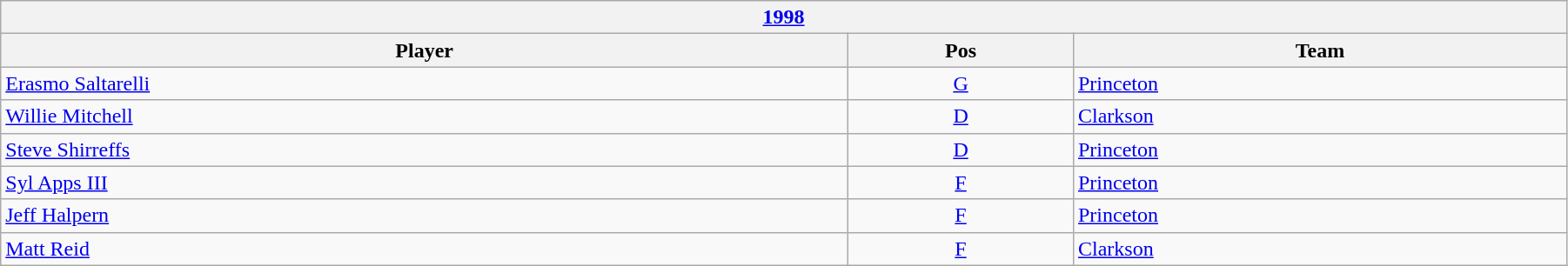<table class="wikitable" width=95%>
<tr>
<th colspan=3><a href='#'>1998</a></th>
</tr>
<tr>
<th>Player</th>
<th>Pos</th>
<th>Team</th>
</tr>
<tr>
<td><a href='#'>Erasmo Saltarelli</a></td>
<td align=center><a href='#'>G</a></td>
<td><a href='#'>Princeton</a></td>
</tr>
<tr>
<td><a href='#'>Willie Mitchell</a></td>
<td align=center><a href='#'>D</a></td>
<td><a href='#'>Clarkson</a></td>
</tr>
<tr>
<td><a href='#'>Steve Shirreffs</a></td>
<td align=center><a href='#'>D</a></td>
<td><a href='#'>Princeton</a></td>
</tr>
<tr>
<td><a href='#'>Syl Apps III</a></td>
<td align=center><a href='#'>F</a></td>
<td><a href='#'>Princeton</a></td>
</tr>
<tr>
<td><a href='#'>Jeff Halpern</a></td>
<td align=center><a href='#'>F</a></td>
<td><a href='#'>Princeton</a></td>
</tr>
<tr>
<td><a href='#'>Matt Reid</a></td>
<td align=center><a href='#'>F</a></td>
<td><a href='#'>Clarkson</a></td>
</tr>
</table>
